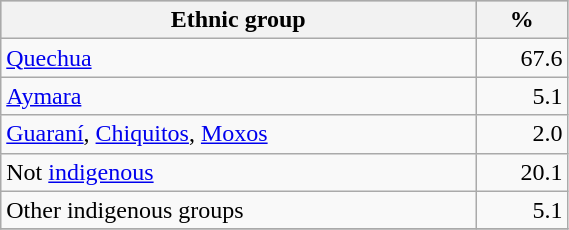<table class="wikitable" border="1" style="width:30%;" border="1">
<tr bgcolor=silver>
<th><strong>Ethnic group</strong></th>
<th><strong>%</strong></th>
</tr>
<tr>
<td><a href='#'>Quechua</a></td>
<td align="right">67.6</td>
</tr>
<tr>
<td><a href='#'>Aymara</a></td>
<td align="right">5.1</td>
</tr>
<tr>
<td><a href='#'>Guaraní</a>, <a href='#'>Chiquitos</a>, <a href='#'>Moxos</a></td>
<td align="right">2.0</td>
</tr>
<tr>
<td>Not <a href='#'>indigenous</a></td>
<td align="right">20.1</td>
</tr>
<tr>
<td>Other indigenous groups</td>
<td align="right">5.1</td>
</tr>
<tr>
</tr>
</table>
